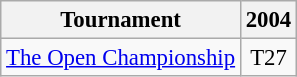<table class="wikitable" style="font-size:95%;text-align:center;">
<tr>
<th>Tournament</th>
<th>2004</th>
</tr>
<tr>
<td align=left><a href='#'>The Open Championship</a></td>
<td>T27</td>
</tr>
</table>
